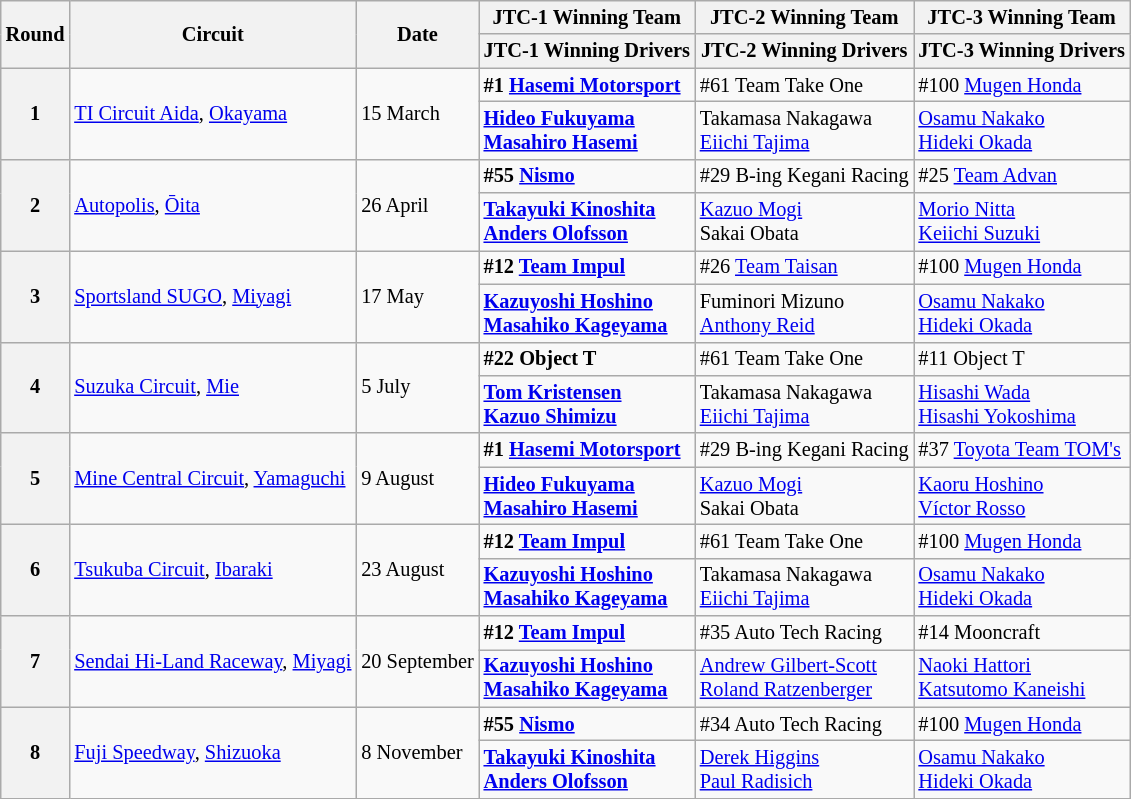<table class="wikitable" style="font-size: 85%;">
<tr>
<th rowspan=2>Round</th>
<th rowspan=2>Circuit</th>
<th rowspan=2>Date</th>
<th>JTC-1 Winning Team</th>
<th>JTC-2 Winning Team</th>
<th>JTC-3 Winning Team</th>
</tr>
<tr>
<th>JTC-1 Winning Drivers</th>
<th>JTC-2 Winning Drivers</th>
<th>JTC-3 Winning Drivers</th>
</tr>
<tr>
<th rowspan=2>1</th>
<td rowspan=2> <a href='#'>TI Circuit Aida</a>, <a href='#'>Okayama</a></td>
<td rowspan=2>15 March</td>
<td><strong>#1 <a href='#'>Hasemi Motorsport</a></strong></td>
<td>#61 Team Take One</td>
<td>#100 <a href='#'>Mugen Honda</a></td>
</tr>
<tr>
<td> <strong><a href='#'>Hideo Fukuyama</a><br> <a href='#'>Masahiro Hasemi</a></strong></td>
<td> Takamasa Nakagawa<br> <a href='#'>Eiichi Tajima</a></td>
<td> <a href='#'>Osamu Nakako</a><br> <a href='#'>Hideki Okada</a></td>
</tr>
<tr>
<th rowspan=2>2</th>
<td rowspan=2> <a href='#'>Autopolis</a>, <a href='#'>Ōita</a></td>
<td rowspan=2>26 April</td>
<td><strong>#55 <a href='#'>Nismo</a></strong></td>
<td>#29 B-ing Kegani Racing</td>
<td>#25 <a href='#'>Team Advan</a></td>
</tr>
<tr>
<td> <strong><a href='#'>Takayuki Kinoshita</a><br> <a href='#'>Anders Olofsson</a></strong></td>
<td> <a href='#'>Kazuo Mogi</a><br> Sakai Obata</td>
<td> <a href='#'>Morio Nitta</a><br> <a href='#'>Keiichi Suzuki</a></td>
</tr>
<tr>
<th rowspan=2>3</th>
<td rowspan=2> <a href='#'>Sportsland SUGO</a>, <a href='#'>Miyagi</a></td>
<td rowspan=2>17 May</td>
<td><strong>#12 <a href='#'>Team Impul</a></strong></td>
<td>#26 <a href='#'>Team Taisan</a></td>
<td>#100 <a href='#'>Mugen Honda</a></td>
</tr>
<tr>
<td> <strong><a href='#'>Kazuyoshi Hoshino</a><br> <a href='#'>Masahiko Kageyama</a></strong></td>
<td> Fuminori Mizuno<br> <a href='#'>Anthony Reid</a></td>
<td> <a href='#'>Osamu Nakako</a><br> <a href='#'>Hideki Okada</a></td>
</tr>
<tr>
<th rowspan=2>4</th>
<td rowspan=2> <a href='#'>Suzuka Circuit</a>, <a href='#'>Mie</a></td>
<td rowspan=2>5 July</td>
<td><strong>#22 Object T</strong></td>
<td>#61 Team Take One</td>
<td>#11 Object T</td>
</tr>
<tr>
<td> <strong><a href='#'>Tom Kristensen</a><br> <a href='#'>Kazuo Shimizu</a></strong></td>
<td> Takamasa Nakagawa<br> <a href='#'>Eiichi Tajima</a></td>
<td> <a href='#'>Hisashi Wada</a><br> <a href='#'>Hisashi Yokoshima</a></td>
</tr>
<tr>
<th rowspan=2>5</th>
<td rowspan=2> <a href='#'>Mine Central Circuit</a>, <a href='#'>Yamaguchi</a></td>
<td rowspan=2>9 August</td>
<td><strong>#1 <a href='#'>Hasemi Motorsport</a></strong></td>
<td>#29 B-ing Kegani Racing</td>
<td>#37 <a href='#'>Toyota Team TOM's</a></td>
</tr>
<tr>
<td> <strong><a href='#'>Hideo Fukuyama</a><br> <a href='#'>Masahiro Hasemi</a></strong></td>
<td> <a href='#'>Kazuo Mogi</a><br> Sakai Obata</td>
<td> <a href='#'>Kaoru Hoshino</a><br> <a href='#'>Víctor Rosso</a></td>
</tr>
<tr>
<th rowspan=2>6</th>
<td rowspan=2> <a href='#'>Tsukuba Circuit</a>, <a href='#'>Ibaraki</a></td>
<td rowspan=2>23 August</td>
<td><strong>#12 <a href='#'>Team Impul</a></strong></td>
<td>#61 Team Take One</td>
<td>#100 <a href='#'>Mugen Honda</a></td>
</tr>
<tr>
<td> <strong><a href='#'>Kazuyoshi Hoshino</a><br> <a href='#'>Masahiko Kageyama</a></strong></td>
<td> Takamasa Nakagawa<br> <a href='#'>Eiichi Tajima</a></td>
<td> <a href='#'>Osamu Nakako</a><br> <a href='#'>Hideki Okada</a></td>
</tr>
<tr>
<th rowspan=2>7</th>
<td rowspan=2> <a href='#'>Sendai Hi-Land Raceway</a>, <a href='#'>Miyagi</a></td>
<td rowspan=2>20 September</td>
<td><strong>#12 <a href='#'>Team Impul</a></strong></td>
<td>#35 Auto Tech Racing</td>
<td>#14 Mooncraft</td>
</tr>
<tr>
<td> <strong><a href='#'>Kazuyoshi Hoshino</a><br> <a href='#'>Masahiko Kageyama</a></strong></td>
<td> <a href='#'>Andrew Gilbert-Scott</a><br> <a href='#'>Roland Ratzenberger</a></td>
<td> <a href='#'>Naoki Hattori</a><br> <a href='#'>Katsutomo Kaneishi</a></td>
</tr>
<tr>
<th rowspan=2>8</th>
<td rowspan=2> <a href='#'>Fuji Speedway</a>, <a href='#'>Shizuoka</a></td>
<td rowspan=2>8 November</td>
<td><strong>#55 <a href='#'>Nismo</a></strong></td>
<td>#34 Auto Tech Racing</td>
<td>#100 <a href='#'>Mugen Honda</a></td>
</tr>
<tr>
<td> <strong><a href='#'>Takayuki Kinoshita</a><br> <a href='#'>Anders Olofsson</a></strong></td>
<td> <a href='#'>Derek Higgins</a><br> <a href='#'>Paul Radisich</a></td>
<td> <a href='#'>Osamu Nakako</a><br> <a href='#'>Hideki Okada</a></td>
</tr>
</table>
